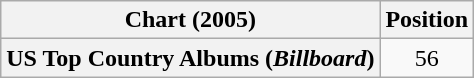<table class="wikitable plainrowheaders" style="text-align:center">
<tr>
<th scope="col">Chart (2005)</th>
<th scope="col">Position</th>
</tr>
<tr>
<th scope="row">US Top Country Albums (<em>Billboard</em>)</th>
<td>56</td>
</tr>
</table>
